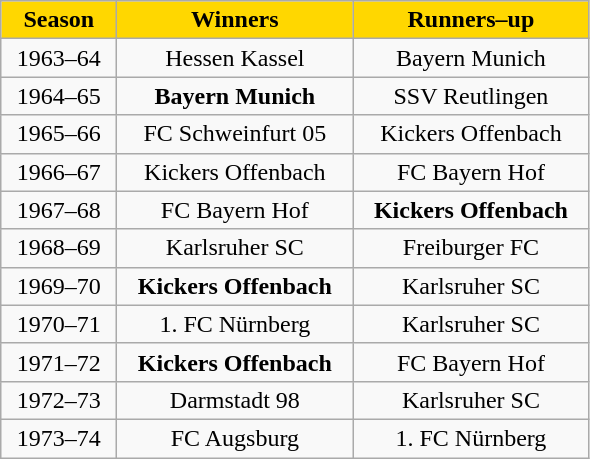<table class="wikitable">
<tr align="center" bgcolor="#FFD700">
<td width="70"><strong>Season</strong></td>
<td width="150"><strong>Winners</strong></td>
<td width="150"><strong>Runners–up</strong></td>
</tr>
<tr align="center">
<td>1963–64</td>
<td>Hessen Kassel</td>
<td>Bayern Munich</td>
</tr>
<tr align="center">
<td>1964–65</td>
<td><strong>Bayern Munich</strong></td>
<td>SSV Reutlingen</td>
</tr>
<tr align="center">
<td>1965–66</td>
<td>FC Schweinfurt 05</td>
<td>Kickers Offenbach</td>
</tr>
<tr align="center">
<td>1966–67</td>
<td>Kickers Offenbach</td>
<td>FC Bayern Hof</td>
</tr>
<tr align="center">
<td>1967–68</td>
<td>FC Bayern Hof</td>
<td><strong>Kickers Offenbach</strong></td>
</tr>
<tr align="center">
<td>1968–69</td>
<td>Karlsruher SC</td>
<td>Freiburger FC</td>
</tr>
<tr align="center">
<td>1969–70</td>
<td><strong>Kickers Offenbach</strong></td>
<td>Karlsruher SC</td>
</tr>
<tr align="center">
<td>1970–71</td>
<td>1. FC Nürnberg</td>
<td>Karlsruher SC</td>
</tr>
<tr align="center">
<td>1971–72</td>
<td><strong>Kickers Offenbach</strong></td>
<td>FC Bayern Hof</td>
</tr>
<tr align="center">
<td>1972–73</td>
<td>Darmstadt 98</td>
<td>Karlsruher SC</td>
</tr>
<tr align="center">
<td>1973–74</td>
<td>FC Augsburg</td>
<td>1. FC Nürnberg</td>
</tr>
</table>
